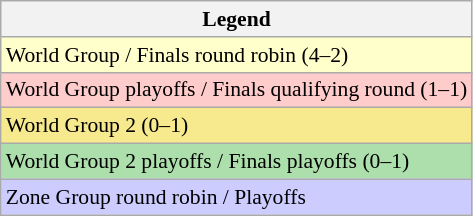<table class="wikitable" style=font-size:90%>
<tr>
<th>Legend</th>
</tr>
<tr bgcolor=ffffcc>
<td>World Group / Finals round robin (4–2)</td>
</tr>
<tr bgcolor=ffcccc>
<td>World Group playoffs / Finals qualifying round (1–1)</td>
</tr>
<tr bgcolor="f7e98e">
<td>World Group 2 (0–1)</td>
</tr>
<tr bgcolor="addfad">
<td>World Group 2 playoffs / Finals playoffs (0–1)</td>
</tr>
<tr bgcolor=#ccf>
<td>Zone Group round robin / Playoffs</td>
</tr>
</table>
